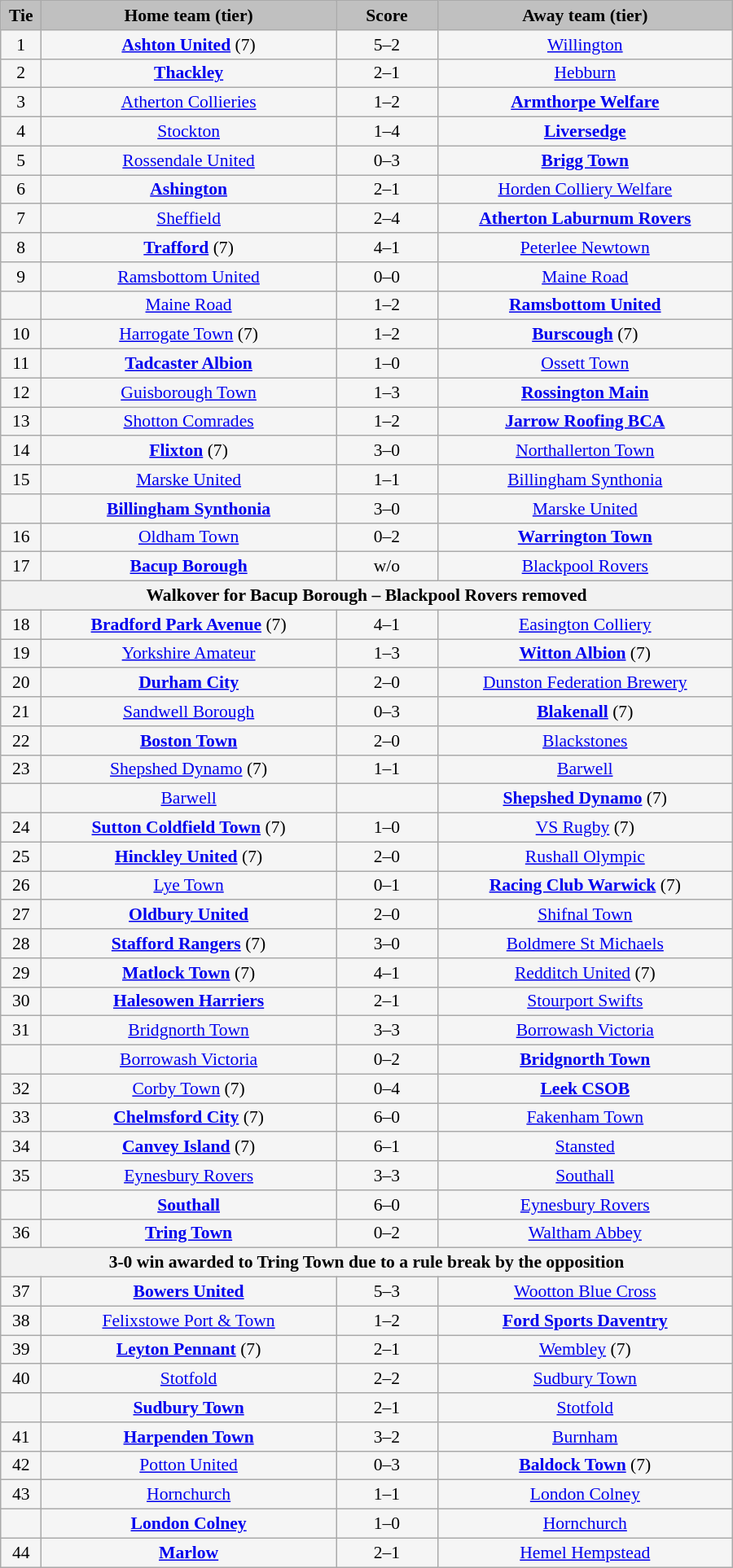<table class="wikitable" style="width: 600px; background:WhiteSmoke; text-align:center; font-size:90%">
<tr>
<td scope="col" style="width:  5.00%; background:silver;"><strong>Tie</strong></td>
<td scope="col" style="width: 36.25%; background:silver;"><strong>Home team (tier)</strong></td>
<td scope="col" style="width: 12.50%; background:silver;"><strong>Score</strong></td>
<td scope="col" style="width: 36.25%; background:silver;"><strong>Away team (tier)</strong></td>
</tr>
<tr>
<td>1</td>
<td><strong><a href='#'>Ashton United</a></strong> (7)</td>
<td>5–2</td>
<td><a href='#'>Willington</a></td>
</tr>
<tr>
<td>2</td>
<td><strong><a href='#'>Thackley</a></strong></td>
<td>2–1</td>
<td><a href='#'>Hebburn</a></td>
</tr>
<tr>
<td>3</td>
<td><a href='#'>Atherton Collieries</a></td>
<td>1–2</td>
<td><strong><a href='#'>Armthorpe Welfare</a></strong></td>
</tr>
<tr>
<td>4</td>
<td><a href='#'>Stockton</a></td>
<td>1–4</td>
<td><strong><a href='#'>Liversedge</a></strong></td>
</tr>
<tr>
<td>5</td>
<td><a href='#'>Rossendale United</a></td>
<td>0–3</td>
<td><strong><a href='#'>Brigg Town</a></strong></td>
</tr>
<tr>
<td>6</td>
<td><strong><a href='#'>Ashington</a></strong></td>
<td>2–1</td>
<td><a href='#'>Horden Colliery Welfare</a></td>
</tr>
<tr>
<td>7</td>
<td><a href='#'>Sheffield</a></td>
<td>2–4</td>
<td><strong><a href='#'>Atherton Laburnum Rovers</a></strong></td>
</tr>
<tr>
<td>8</td>
<td><strong><a href='#'>Trafford</a></strong> (7)</td>
<td>4–1</td>
<td><a href='#'>Peterlee Newtown</a></td>
</tr>
<tr>
<td>9</td>
<td><a href='#'>Ramsbottom United</a></td>
<td>0–0</td>
<td><a href='#'>Maine Road</a></td>
</tr>
<tr>
<td><em></em></td>
<td><a href='#'>Maine Road</a></td>
<td>1–2</td>
<td><strong><a href='#'>Ramsbottom United</a></strong></td>
</tr>
<tr>
<td>10</td>
<td><a href='#'>Harrogate Town</a> (7)</td>
<td>1–2</td>
<td><strong><a href='#'>Burscough</a></strong> (7)</td>
</tr>
<tr>
<td>11</td>
<td><strong><a href='#'>Tadcaster Albion</a></strong></td>
<td>1–0</td>
<td><a href='#'>Ossett Town</a></td>
</tr>
<tr>
<td>12</td>
<td><a href='#'>Guisborough Town</a></td>
<td>1–3</td>
<td><strong><a href='#'>Rossington Main</a></strong></td>
</tr>
<tr>
<td>13</td>
<td><a href='#'>Shotton Comrades</a></td>
<td>1–2</td>
<td><strong><a href='#'>Jarrow Roofing BCA</a></strong></td>
</tr>
<tr>
<td>14</td>
<td><strong><a href='#'>Flixton</a></strong> (7)</td>
<td>3–0</td>
<td><a href='#'>Northallerton Town</a></td>
</tr>
<tr>
<td>15</td>
<td><a href='#'>Marske United</a></td>
<td>1–1</td>
<td><a href='#'>Billingham Synthonia</a></td>
</tr>
<tr>
<td><em></em></td>
<td><strong><a href='#'>Billingham Synthonia</a></strong></td>
<td>3–0</td>
<td><a href='#'>Marske United</a></td>
</tr>
<tr>
<td>16</td>
<td><a href='#'>Oldham Town</a></td>
<td>0–2</td>
<td><strong><a href='#'>Warrington Town</a></strong></td>
</tr>
<tr>
<td>17</td>
<td><strong><a href='#'>Bacup Borough</a></strong></td>
<td>w/o</td>
<td><a href='#'>Blackpool Rovers</a></td>
</tr>
<tr>
<th colspan=4>Walkover for Bacup Borough – Blackpool Rovers removed</th>
</tr>
<tr>
<td>18</td>
<td><strong><a href='#'>Bradford Park Avenue</a></strong> (7)</td>
<td>4–1</td>
<td><a href='#'>Easington Colliery</a></td>
</tr>
<tr>
<td>19</td>
<td><a href='#'>Yorkshire Amateur</a></td>
<td>1–3</td>
<td><strong><a href='#'>Witton Albion</a></strong> (7)</td>
</tr>
<tr>
<td>20</td>
<td><strong><a href='#'>Durham City</a></strong></td>
<td>2–0</td>
<td><a href='#'>Dunston Federation Brewery</a></td>
</tr>
<tr>
<td>21</td>
<td><a href='#'>Sandwell Borough</a></td>
<td>0–3</td>
<td><strong><a href='#'>Blakenall</a></strong> (7)</td>
</tr>
<tr>
<td>22</td>
<td><strong><a href='#'>Boston Town</a></strong></td>
<td>2–0</td>
<td><a href='#'>Blackstones</a></td>
</tr>
<tr>
<td>23</td>
<td><a href='#'>Shepshed Dynamo</a> (7)</td>
<td>1–1</td>
<td><a href='#'>Barwell</a></td>
</tr>
<tr>
<td><em></em></td>
<td><a href='#'>Barwell</a></td>
<td></td>
<td><strong><a href='#'>Shepshed Dynamo</a></strong> (7)</td>
</tr>
<tr>
<td>24</td>
<td><strong><a href='#'>Sutton Coldfield Town</a></strong> (7)</td>
<td>1–0</td>
<td><a href='#'>VS Rugby</a> (7)</td>
</tr>
<tr>
<td>25</td>
<td><strong><a href='#'>Hinckley United</a></strong> (7)</td>
<td>2–0</td>
<td><a href='#'>Rushall Olympic</a></td>
</tr>
<tr>
<td>26</td>
<td><a href='#'>Lye Town</a></td>
<td>0–1</td>
<td><strong><a href='#'>Racing Club Warwick</a></strong> (7)</td>
</tr>
<tr>
<td>27</td>
<td><strong><a href='#'>Oldbury United</a></strong></td>
<td>2–0</td>
<td><a href='#'>Shifnal Town</a></td>
</tr>
<tr>
<td>28</td>
<td><strong><a href='#'>Stafford Rangers</a></strong> (7)</td>
<td>3–0</td>
<td><a href='#'>Boldmere St Michaels</a></td>
</tr>
<tr>
<td>29</td>
<td><strong><a href='#'>Matlock Town</a></strong> (7)</td>
<td>4–1</td>
<td><a href='#'>Redditch United</a> (7)</td>
</tr>
<tr>
<td>30</td>
<td><strong><a href='#'>Halesowen Harriers</a></strong></td>
<td>2–1</td>
<td><a href='#'>Stourport Swifts</a></td>
</tr>
<tr>
<td>31</td>
<td><a href='#'>Bridgnorth Town</a></td>
<td>3–3</td>
<td><a href='#'>Borrowash Victoria</a></td>
</tr>
<tr>
<td><em></em></td>
<td><a href='#'>Borrowash Victoria</a></td>
<td>0–2</td>
<td><strong><a href='#'>Bridgnorth Town</a></strong></td>
</tr>
<tr>
<td>32</td>
<td><a href='#'>Corby Town</a> (7)</td>
<td>0–4</td>
<td><strong><a href='#'>Leek CSOB</a></strong></td>
</tr>
<tr>
<td>33</td>
<td><strong><a href='#'>Chelmsford City</a></strong> (7)</td>
<td>6–0</td>
<td><a href='#'>Fakenham Town</a></td>
</tr>
<tr>
<td>34</td>
<td><strong><a href='#'>Canvey Island</a></strong> (7)</td>
<td>6–1</td>
<td><a href='#'>Stansted</a></td>
</tr>
<tr>
<td>35</td>
<td><a href='#'>Eynesbury Rovers</a></td>
<td>3–3</td>
<td><a href='#'>Southall</a></td>
</tr>
<tr>
<td><em></em></td>
<td><strong><a href='#'>Southall</a></strong></td>
<td>6–0</td>
<td><a href='#'>Eynesbury Rovers</a></td>
</tr>
<tr>
<td>36</td>
<td><strong><a href='#'>Tring Town</a></strong></td>
<td>0–2</td>
<td><a href='#'>Waltham Abbey</a></td>
</tr>
<tr>
<th colspan="5">3-0 win awarded to Tring Town due to a rule break by the opposition</th>
</tr>
<tr>
<td>37</td>
<td><strong><a href='#'>Bowers United</a></strong></td>
<td>5–3</td>
<td><a href='#'>Wootton Blue Cross</a></td>
</tr>
<tr>
<td>38</td>
<td><a href='#'>Felixstowe Port & Town</a></td>
<td>1–2</td>
<td><strong><a href='#'>Ford Sports Daventry</a></strong></td>
</tr>
<tr>
<td>39</td>
<td><strong><a href='#'>Leyton Pennant</a></strong> (7)</td>
<td>2–1</td>
<td><a href='#'>Wembley</a> (7)</td>
</tr>
<tr>
<td>40</td>
<td><a href='#'>Stotfold</a></td>
<td>2–2</td>
<td><a href='#'>Sudbury Town</a></td>
</tr>
<tr>
<td><em></em></td>
<td><strong><a href='#'>Sudbury Town</a></strong></td>
<td>2–1</td>
<td><a href='#'>Stotfold</a></td>
</tr>
<tr>
<td>41</td>
<td><strong><a href='#'>Harpenden Town</a></strong></td>
<td>3–2</td>
<td><a href='#'>Burnham</a></td>
</tr>
<tr>
<td>42</td>
<td><a href='#'>Potton United</a></td>
<td>0–3</td>
<td><strong><a href='#'>Baldock Town</a></strong> (7)</td>
</tr>
<tr>
<td>43</td>
<td><a href='#'>Hornchurch</a></td>
<td>1–1</td>
<td><a href='#'>London Colney</a></td>
</tr>
<tr>
<td><em></em></td>
<td><strong><a href='#'>London Colney</a></strong></td>
<td>1–0</td>
<td><a href='#'>Hornchurch</a></td>
</tr>
<tr>
<td>44</td>
<td><strong><a href='#'>Marlow</a></strong></td>
<td>2–1</td>
<td><a href='#'>Hemel Hempstead</a></td>
</tr>
</table>
